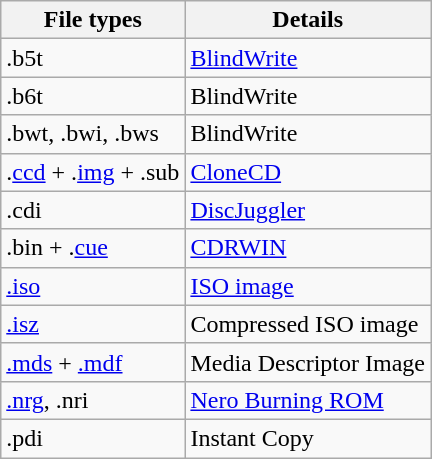<table class="wikitable">
<tr>
<th>File types</th>
<th>Details</th>
</tr>
<tr>
<td>.b5t</td>
<td><a href='#'>BlindWrite</a></td>
</tr>
<tr>
<td>.b6t</td>
<td>BlindWrite</td>
</tr>
<tr>
<td>.bwt, .bwi, .bws</td>
<td>BlindWrite</td>
</tr>
<tr>
<td>.<a href='#'>ccd</a> + .<a href='#'>img</a> + .sub</td>
<td><a href='#'>CloneCD</a></td>
</tr>
<tr>
<td>.cdi</td>
<td><a href='#'>DiscJuggler</a></td>
</tr>
<tr>
<td>.bin + .<a href='#'>cue</a></td>
<td><a href='#'>CDRWIN</a></td>
</tr>
<tr>
<td><a href='#'>.iso</a></td>
<td><a href='#'>ISO image</a></td>
</tr>
<tr>
<td><a href='#'>.isz</a></td>
<td>Compressed ISO image</td>
</tr>
<tr>
<td><a href='#'>.mds</a> + <a href='#'>.mdf</a></td>
<td>Media Descriptor Image</td>
</tr>
<tr>
<td><a href='#'>.nrg</a>, .nri</td>
<td><a href='#'>Nero Burning ROM</a></td>
</tr>
<tr>
<td>.pdi</td>
<td>Instant Copy</td>
</tr>
</table>
